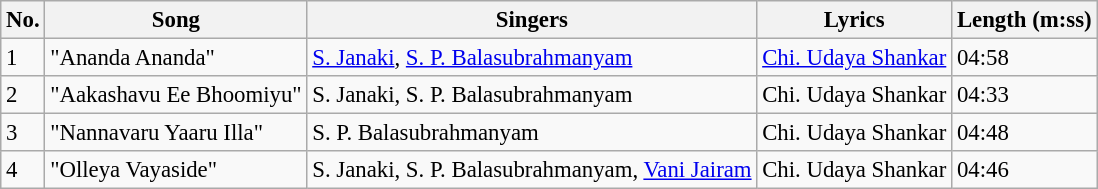<table class="wikitable" style="font-size:95%;">
<tr>
<th>No.</th>
<th>Song</th>
<th>Singers</th>
<th>Lyrics</th>
<th>Length (m:ss)</th>
</tr>
<tr>
<td>1</td>
<td>"Ananda Ananda"</td>
<td><a href='#'>S. Janaki</a>, <a href='#'>S. P. Balasubrahmanyam</a></td>
<td><a href='#'>Chi. Udaya Shankar</a></td>
<td>04:58</td>
</tr>
<tr>
<td>2</td>
<td>"Aakashavu Ee Bhoomiyu"</td>
<td>S. Janaki, S. P. Balasubrahmanyam</td>
<td>Chi. Udaya Shankar</td>
<td>04:33</td>
</tr>
<tr>
<td>3</td>
<td>"Nannavaru Yaaru Illa"</td>
<td>S. P. Balasubrahmanyam</td>
<td>Chi. Udaya Shankar</td>
<td>04:48</td>
</tr>
<tr>
<td>4</td>
<td>"Olleya Vayaside"</td>
<td>S. Janaki, S. P. Balasubrahmanyam, <a href='#'>Vani Jairam</a></td>
<td>Chi. Udaya Shankar</td>
<td>04:46</td>
</tr>
</table>
